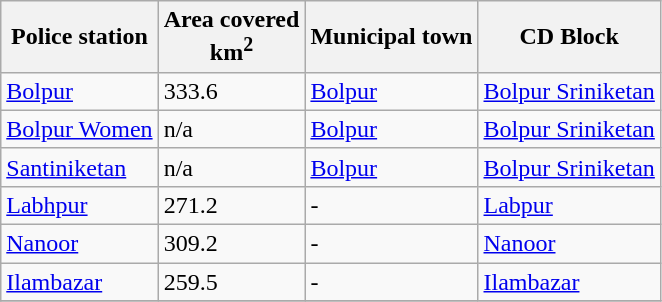<table class="wikitable sortable">
<tr>
<th>Police station</th>
<th>Area covered<br>km<sup>2</sup></th>
<th>Municipal town</th>
<th>CD Block</th>
</tr>
<tr>
<td><a href='#'>Bolpur</a></td>
<td>333.6</td>
<td><a href='#'>Bolpur</a></td>
<td><a href='#'>Bolpur Sriniketan</a></td>
</tr>
<tr>
<td><a href='#'>Bolpur Women</a></td>
<td>n/a</td>
<td><a href='#'>Bolpur</a></td>
<td><a href='#'>Bolpur Sriniketan</a></td>
</tr>
<tr>
<td><a href='#'>Santiniketan</a></td>
<td>n/a</td>
<td><a href='#'>Bolpur</a></td>
<td><a href='#'>Bolpur Sriniketan</a></td>
</tr>
<tr>
<td><a href='#'>Labhpur</a></td>
<td>271.2</td>
<td>-</td>
<td><a href='#'>Labpur</a></td>
</tr>
<tr>
<td><a href='#'>Nanoor</a></td>
<td>309.2</td>
<td>-</td>
<td><a href='#'>Nanoor</a></td>
</tr>
<tr>
<td><a href='#'>Ilambazar</a></td>
<td>259.5</td>
<td>-</td>
<td><a href='#'>Ilambazar</a></td>
</tr>
<tr>
</tr>
</table>
